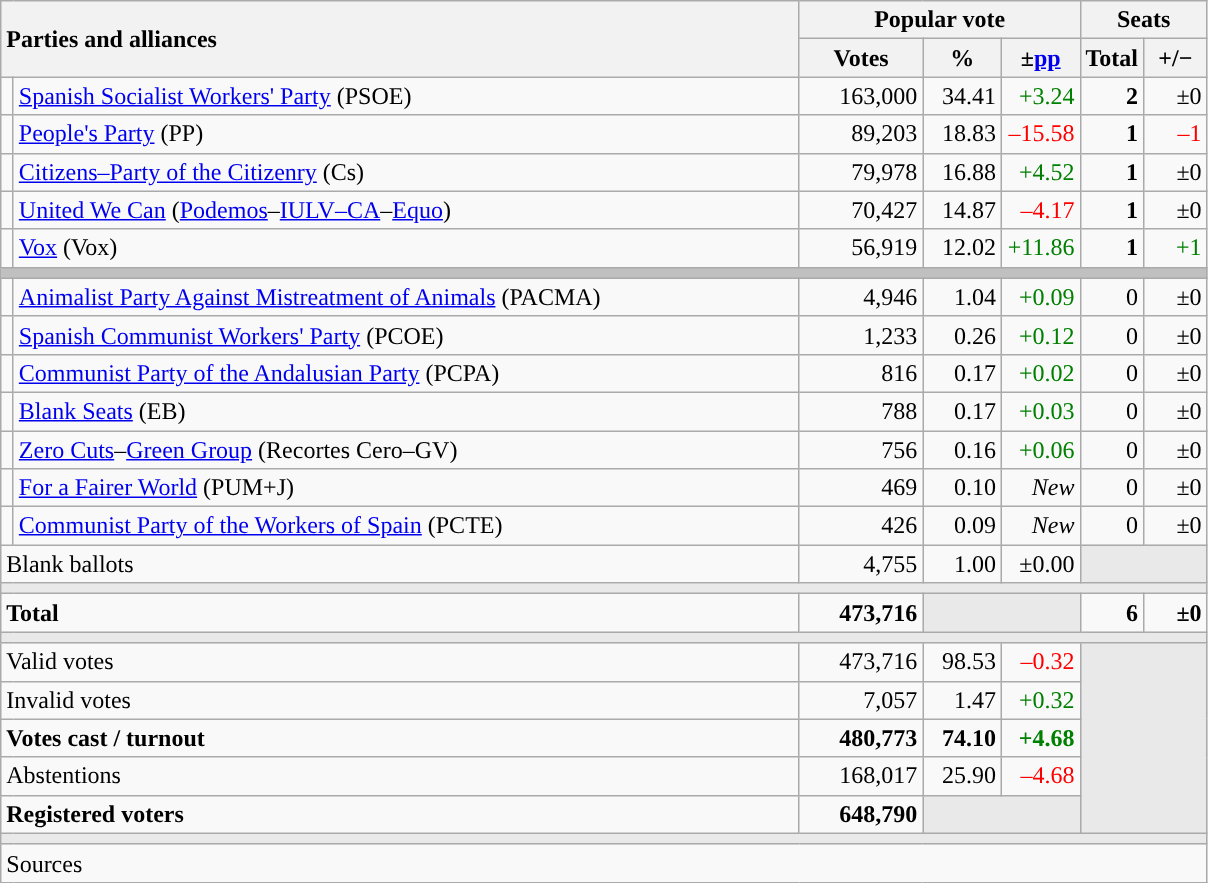<table class="wikitable" style="text-align:right;">
<tr>
<th style="text-align:left;" rowspan="2" colspan="2" width="525">Parties and alliances</th>
<th colspan="3">Popular vote</th>
<th colspan="2">Seats</th>
</tr>
<tr>
<th width="75">Votes</th>
<th width="45">%</th>
<th width="45">±<a href='#'>pp</a></th>
<th width="35">Total</th>
<th width="35">+/−</th>
</tr>
<tr>
<td width="1" style="color:inherit;background:"></td>
<td align="left"><a href='#'>Spanish Socialist Workers' Party</a> (PSOE)</td>
<td>163,000</td>
<td>34.41</td>
<td style="color:green;">+3.24</td>
<td><strong>2</strong></td>
<td>±0</td>
</tr>
<tr>
<td style="color:inherit;background:"></td>
<td align="left"><a href='#'>People's Party</a> (PP)</td>
<td>89,203</td>
<td>18.83</td>
<td style="color:red;">–15.58</td>
<td><strong>1</strong></td>
<td style="color:red;">–1</td>
</tr>
<tr>
<td style="color:inherit;background:"></td>
<td align="left"><a href='#'>Citizens–Party of the Citizenry</a> (Cs)</td>
<td>79,978</td>
<td>16.88</td>
<td style="color:green;">+4.52</td>
<td><strong>1</strong></td>
<td>±0</td>
</tr>
<tr>
<td style="color:inherit;background:"></td>
<td align="left"><a href='#'>United We Can</a> (<a href='#'>Podemos</a>–<a href='#'>IULV–CA</a>–<a href='#'>Equo</a>)</td>
<td>70,427</td>
<td>14.87</td>
<td style="color:red;">–4.17</td>
<td><strong>1</strong></td>
<td>±0</td>
</tr>
<tr>
<td style="color:inherit;background:"></td>
<td align="left"><a href='#'>Vox</a> (Vox)</td>
<td>56,919</td>
<td>12.02</td>
<td style="color:green;">+11.86</td>
<td><strong>1</strong></td>
<td style="color:green;">+1</td>
</tr>
<tr>
<td colspan="7" bgcolor="#C0C0C0"></td>
</tr>
<tr>
<td style="color:inherit;background:"></td>
<td align="left"><a href='#'>Animalist Party Against Mistreatment of Animals</a> (PACMA)</td>
<td>4,946</td>
<td>1.04</td>
<td style="color:green;">+0.09</td>
<td>0</td>
<td>±0</td>
</tr>
<tr>
<td style="color:inherit;background:"></td>
<td align="left"><a href='#'>Spanish Communist Workers' Party</a> (PCOE)</td>
<td>1,233</td>
<td>0.26</td>
<td style="color:green;">+0.12</td>
<td>0</td>
<td>±0</td>
</tr>
<tr>
<td style="color:inherit;background:"></td>
<td align="left"><a href='#'>Communist Party of the Andalusian Party</a> (PCPA)</td>
<td>816</td>
<td>0.17</td>
<td style="color:green;">+0.02</td>
<td>0</td>
<td>±0</td>
</tr>
<tr>
<td style="color:inherit;background:"></td>
<td align="left"><a href='#'>Blank Seats</a> (EB)</td>
<td>788</td>
<td>0.17</td>
<td style="color:green;">+0.03</td>
<td>0</td>
<td>±0</td>
</tr>
<tr>
<td style="color:inherit;background:"></td>
<td align="left"><a href='#'>Zero Cuts</a>–<a href='#'>Green Group</a> (Recortes Cero–GV)</td>
<td>756</td>
<td>0.16</td>
<td style="color:green;">+0.06</td>
<td>0</td>
<td>±0</td>
</tr>
<tr>
<td style="color:inherit;background:"></td>
<td align="left"><a href='#'>For a Fairer World</a> (PUM+J)</td>
<td>469</td>
<td>0.10</td>
<td><em>New</em></td>
<td>0</td>
<td>±0</td>
</tr>
<tr>
<td style="color:inherit;background:"></td>
<td align="left"><a href='#'>Communist Party of the Workers of Spain</a> (PCTE)</td>
<td>426</td>
<td>0.09</td>
<td><em>New</em></td>
<td>0</td>
<td>±0</td>
</tr>
<tr>
<td align="left" colspan="2">Blank ballots</td>
<td>4,755</td>
<td>1.00</td>
<td>±0.00</td>
<td bgcolor="#E9E9E9" colspan="2"></td>
</tr>
<tr>
<td colspan="7" bgcolor="#E9E9E9"></td>
</tr>
<tr style="font-weight:bold;">
<td align="left" colspan="2">Total</td>
<td>473,716</td>
<td bgcolor="#E9E9E9" colspan="2"></td>
<td>6</td>
<td>±0</td>
</tr>
<tr>
<td colspan="7" bgcolor="#E9E9E9"></td>
</tr>
<tr>
<td align="left" colspan="2">Valid votes</td>
<td>473,716</td>
<td>98.53</td>
<td style="color:red;">–0.32</td>
<td bgcolor="#E9E9E9" colspan="2" rowspan="5"></td>
</tr>
<tr>
<td align="left" colspan="2">Invalid votes</td>
<td>7,057</td>
<td>1.47</td>
<td style="color:green;">+0.32</td>
</tr>
<tr style="font-weight:bold;">
<td align="left" colspan="2">Votes cast / turnout</td>
<td>480,773</td>
<td>74.10</td>
<td style="color:green;">+4.68</td>
</tr>
<tr>
<td align="left" colspan="2">Abstentions</td>
<td>168,017</td>
<td>25.90</td>
<td style="color:red;">–4.68</td>
</tr>
<tr style="font-weight:bold;">
<td align="left" colspan="2">Registered voters</td>
<td>648,790</td>
<td bgcolor="#E9E9E9" colspan="2"></td>
</tr>
<tr>
<td colspan="7" bgcolor="#E9E9E9"></td>
</tr>
<tr>
<td align="left" colspan="7">Sources</td>
</tr>
</table>
